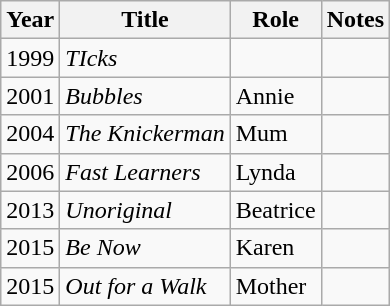<table class="wikitable sortable">
<tr>
<th>Year</th>
<th>Title</th>
<th>Role</th>
<th class="unsortable">Notes</th>
</tr>
<tr>
<td>1999</td>
<td><em>TIcks</em></td>
<td></td>
<td></td>
</tr>
<tr>
<td>2001</td>
<td><em>Bubbles</em></td>
<td>Annie</td>
<td></td>
</tr>
<tr>
<td>2004</td>
<td><em>The Knickerman</em></td>
<td>Mum</td>
<td></td>
</tr>
<tr>
<td>2006</td>
<td><em>Fast Learners</em></td>
<td>Lynda</td>
<td></td>
</tr>
<tr>
<td>2013</td>
<td><em>Unoriginal</em></td>
<td>Beatrice</td>
<td></td>
</tr>
<tr>
<td>2015</td>
<td><em>Be Now</em></td>
<td>Karen</td>
<td></td>
</tr>
<tr>
<td>2015</td>
<td><em>Out for a Walk</em></td>
<td>Mother</td>
<td></td>
</tr>
</table>
